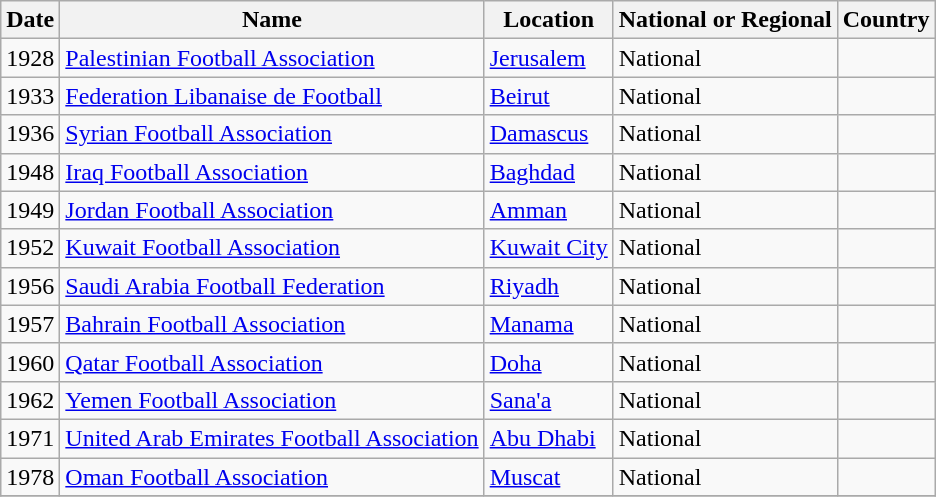<table class="sortable wikitable">
<tr>
<th>Date</th>
<th>Name</th>
<th>Location</th>
<th>National or Regional</th>
<th>Country</th>
</tr>
<tr>
<td>1928</td>
<td><a href='#'>Palestinian Football Association</a></td>
<td><a href='#'>Jerusalem</a></td>
<td>National</td>
<td></td>
</tr>
<tr>
<td>1933</td>
<td><a href='#'>Federation Libanaise de Football</a></td>
<td><a href='#'>Beirut</a></td>
<td>National</td>
<td></td>
</tr>
<tr>
<td>1936</td>
<td><a href='#'>Syrian Football Association</a></td>
<td><a href='#'>Damascus</a></td>
<td>National</td>
<td></td>
</tr>
<tr>
<td>1948</td>
<td><a href='#'>Iraq Football Association</a></td>
<td><a href='#'>Baghdad</a></td>
<td>National</td>
<td></td>
</tr>
<tr>
<td>1949</td>
<td><a href='#'>Jordan Football Association</a></td>
<td><a href='#'>Amman</a></td>
<td>National</td>
<td></td>
</tr>
<tr>
<td>1952</td>
<td><a href='#'>Kuwait Football Association</a></td>
<td><a href='#'>Kuwait City</a></td>
<td>National</td>
<td></td>
</tr>
<tr>
<td>1956</td>
<td><a href='#'>Saudi Arabia Football Federation</a></td>
<td><a href='#'>Riyadh</a></td>
<td>National</td>
<td></td>
</tr>
<tr>
<td>1957</td>
<td><a href='#'>Bahrain Football Association</a></td>
<td><a href='#'>Manama</a></td>
<td>National</td>
<td></td>
</tr>
<tr>
<td>1960</td>
<td><a href='#'>Qatar Football Association</a></td>
<td><a href='#'>Doha</a></td>
<td>National</td>
<td></td>
</tr>
<tr>
<td>1962</td>
<td><a href='#'>Yemen Football Association</a></td>
<td><a href='#'>Sana'a</a></td>
<td>National</td>
<td></td>
</tr>
<tr>
<td>1971</td>
<td><a href='#'>United Arab Emirates Football Association</a></td>
<td><a href='#'>Abu Dhabi</a></td>
<td>National</td>
<td></td>
</tr>
<tr>
<td>1978</td>
<td><a href='#'>Oman Football Association</a></td>
<td><a href='#'>Muscat</a></td>
<td>National</td>
<td></td>
</tr>
<tr>
</tr>
</table>
